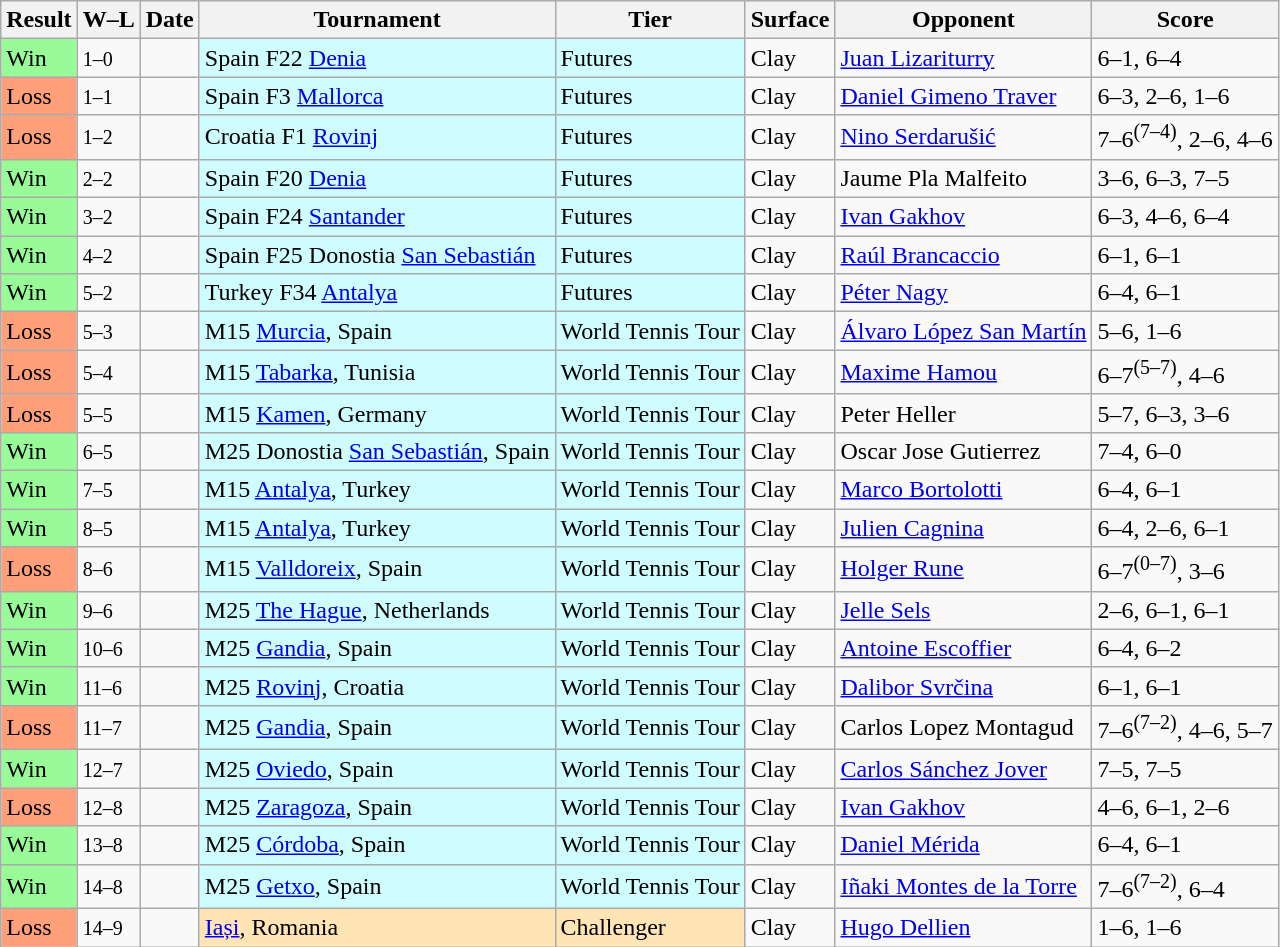<table class="sortable wikitable">
<tr>
<th>Result</th>
<th class="unsortable">W–L</th>
<th>Date</th>
<th>Tournament</th>
<th>Tier</th>
<th>Surface</th>
<th>Opponent</th>
<th class="unsortable">Score</th>
</tr>
<tr>
<td bgcolor=98FB98>Win</td>
<td><small>1–0</small></td>
<td></td>
<td style="background:#cffcff;">Spain F22 <a href='#'>Denia</a></td>
<td style="background:#cffcff;">Futures</td>
<td>Clay</td>
<td> <a href='#'>Juan Lizariturry</a></td>
<td>6–1, 6–4</td>
</tr>
<tr>
<td bgcolor=FFA07A>Loss</td>
<td><small>1–1</small></td>
<td></td>
<td style="background:#cffcff;">Spain F3 <a href='#'>Mallorca</a></td>
<td style="background:#cffcff;">Futures</td>
<td>Clay</td>
<td> <a href='#'>Daniel Gimeno Traver</a></td>
<td>6–3, 2–6, 1–6</td>
</tr>
<tr>
<td bgcolor=FFA07A>Loss</td>
<td><small>1–2</small></td>
<td></td>
<td style="background:#cffcff;">Croatia F1 <a href='#'>Rovinj</a></td>
<td style="background:#cffcff;">Futures</td>
<td>Clay</td>
<td> <a href='#'>Nino Serdarušić</a></td>
<td>7–6<sup>(7–4)</sup>, 2–6, 4–6</td>
</tr>
<tr>
<td bgcolor=98FB98>Win</td>
<td><small>2–2</small></td>
<td></td>
<td style="background:#cffcff;">Spain F20 <a href='#'>Denia</a></td>
<td style="background:#cffcff;">Futures</td>
<td>Clay</td>
<td> Jaume Pla Malfeito</td>
<td>3–6, 6–3, 7–5</td>
</tr>
<tr>
<td bgcolor=98FB98>Win</td>
<td><small>3–2</small></td>
<td></td>
<td style="background:#cffcff;">Spain F24 <a href='#'>Santander</a></td>
<td style="background:#cffcff;">Futures</td>
<td>Clay</td>
<td> <a href='#'>Ivan Gakhov</a></td>
<td>6–3, 4–6, 6–4</td>
</tr>
<tr>
<td bgcolor=98FB98>Win</td>
<td><small>4–2</small></td>
<td></td>
<td style="background:#cffcff;">Spain F25 Donostia <a href='#'>San Sebastián</a></td>
<td style="background:#cffcff;">Futures</td>
<td>Clay</td>
<td> <a href='#'>Raúl Brancaccio</a></td>
<td>6–1, 6–1</td>
</tr>
<tr>
<td bgcolor=98FB98>Win</td>
<td><small>5–2</small></td>
<td></td>
<td style="background:#cffcff;">Turkey F34 <a href='#'>Antalya</a></td>
<td style="background:#cffcff;">Futures</td>
<td>Clay</td>
<td> <a href='#'>Péter Nagy</a></td>
<td>6–4, 6–1</td>
</tr>
<tr>
<td bgcolor=FFA07A>Loss</td>
<td><small>5–3</small></td>
<td></td>
<td style="background:#cffcff;">M15 <a href='#'>Murcia</a>, Spain</td>
<td style="background:#cffcff;">World Tennis Tour</td>
<td>Clay</td>
<td> <a href='#'>Álvaro López San Martín</a></td>
<td>5–6, 1–6</td>
</tr>
<tr>
<td bgcolor=FFA07A>Loss</td>
<td><small>5–4</small></td>
<td></td>
<td style="background:#cffcff;">M15 <a href='#'>Tabarka</a>, Tunisia</td>
<td style="background:#cffcff;">World Tennis Tour</td>
<td>Clay</td>
<td> <a href='#'>Maxime Hamou</a></td>
<td>6–7<sup>(5–7)</sup>, 4–6</td>
</tr>
<tr>
<td bgcolor=FFA07A>Loss</td>
<td><small>5–5</small></td>
<td></td>
<td style="background:#cffcff;">M15 <a href='#'>Kamen</a>, Germany</td>
<td style="background:#cffcff;">World Tennis Tour</td>
<td>Clay</td>
<td> Peter Heller</td>
<td>5–7, 6–3, 3–6</td>
</tr>
<tr>
<td bgcolor=98FB98>Win</td>
<td><small>6–5</small></td>
<td></td>
<td style="background:#cffcff;">M25 Donostia <a href='#'>San Sebastián</a>, Spain</td>
<td style="background:#cffcff;">World Tennis Tour</td>
<td>Clay</td>
<td> Oscar Jose Gutierrez</td>
<td>7–4, 6–0</td>
</tr>
<tr>
<td bgcolor=98FB98>Win</td>
<td><small>7–5</small></td>
<td></td>
<td style="background:#cffcff;">M15 <a href='#'>Antalya</a>, Turkey</td>
<td style="background:#cffcff;">World Tennis Tour</td>
<td>Clay</td>
<td> <a href='#'>Marco Bortolotti</a></td>
<td>6–4, 6–1</td>
</tr>
<tr>
<td bgcolor=98FB98>Win</td>
<td><small>8–5</small></td>
<td></td>
<td style="background:#cffcff;">M15 <a href='#'>Antalya</a>, Turkey</td>
<td style="background:#cffcff;">World Tennis Tour</td>
<td>Clay</td>
<td> <a href='#'>Julien Cagnina</a></td>
<td>6–4, 2–6, 6–1</td>
</tr>
<tr>
<td bgcolor=FFA07A>Loss</td>
<td><small>8–6</small></td>
<td></td>
<td style="background:#cffcff;">M15 <a href='#'>Valldoreix</a>, Spain</td>
<td style="background:#cffcff;">World Tennis Tour</td>
<td>Clay</td>
<td> <a href='#'>Holger Rune</a></td>
<td>6–7<sup>(0–7)</sup>, 3–6</td>
</tr>
<tr>
<td bgcolor=98FB98>Win</td>
<td><small>9–6</small></td>
<td></td>
<td style="background:#cffcff;">M25 <a href='#'>The Hague</a>, Netherlands</td>
<td style="background:#cffcff;">World Tennis Tour</td>
<td>Clay</td>
<td> <a href='#'>Jelle Sels</a></td>
<td>2–6, 6–1, 6–1</td>
</tr>
<tr>
<td bgcolor=98FB98>Win</td>
<td><small>10–6</small></td>
<td></td>
<td style="background:#cffcff;">M25 <a href='#'>Gandia</a>, Spain</td>
<td style="background:#cffcff;">World Tennis Tour</td>
<td>Clay</td>
<td> <a href='#'>Antoine Escoffier</a></td>
<td>6–4, 6–2</td>
</tr>
<tr>
<td bgcolor=98FB98>Win</td>
<td><small>11–6</small></td>
<td></td>
<td style="background:#cffcff;">M25 <a href='#'>Rovinj</a>, Croatia</td>
<td style="background:#cffcff;">World Tennis Tour</td>
<td>Clay</td>
<td> <a href='#'>Dalibor Svrčina</a></td>
<td>6–1, 6–1</td>
</tr>
<tr>
<td bgcolor=FFA07A>Loss</td>
<td><small>11–7</small></td>
<td></td>
<td style="background:#cffcff;">M25 <a href='#'>Gandia</a>, Spain</td>
<td style="background:#cffcff;">World Tennis Tour</td>
<td>Clay</td>
<td> Carlos Lopez Montagud</td>
<td>7–6<sup>(7–2)</sup>, 4–6, 5–7</td>
</tr>
<tr>
<td bgcolor=98FB98>Win</td>
<td><small>12–7</small></td>
<td></td>
<td style="background:#cffcff;">M25 <a href='#'>Oviedo</a>, Spain</td>
<td style="background:#cffcff;">World Tennis Tour</td>
<td>Clay</td>
<td> <a href='#'>Carlos Sánchez Jover</a></td>
<td>7–5, 7–5</td>
</tr>
<tr>
<td bgcolor=FFA07A>Loss</td>
<td><small>12–8</small></td>
<td></td>
<td style="background:#cffcff;">M25 <a href='#'>Zaragoza</a>, Spain</td>
<td style="background:#cffcff;">World Tennis Tour</td>
<td>Clay</td>
<td> <a href='#'>Ivan Gakhov</a></td>
<td>4–6, 6–1, 2–6</td>
</tr>
<tr>
<td bgcolor=98FB98>Win</td>
<td><small>13–8</small></td>
<td></td>
<td style="background:#cffcff;">M25 <a href='#'>Córdoba</a>, Spain</td>
<td style="background:#cffcff;">World Tennis Tour</td>
<td>Clay</td>
<td> <a href='#'>Daniel Mérida</a></td>
<td>6–4, 6–1</td>
</tr>
<tr>
<td bgcolor=98FB98>Win</td>
<td><small>14–8</small></td>
<td></td>
<td style="background:#cffcff;">M25 <a href='#'>Getxo</a>, Spain</td>
<td style="background:#cffcff;">World Tennis Tour</td>
<td>Clay</td>
<td> <a href='#'>Iñaki Montes de la Torre</a></td>
<td>7–6<sup>(7–2)</sup>, 6–4</td>
</tr>
<tr>
<td bgcolor=FFA07A>Loss</td>
<td><small>14–9</small></td>
<td><a href='#'></a></td>
<td style="background:moccasin;"><a href='#'>Iași</a>, Romania</td>
<td style="background:moccasin;">Challenger</td>
<td>Clay</td>
<td> <a href='#'>Hugo Dellien</a></td>
<td>1–6, 1–6</td>
</tr>
</table>
